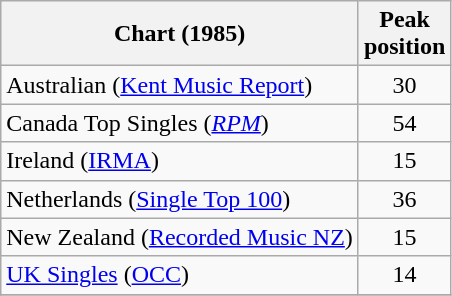<table class="wikitable">
<tr>
<th align="left">Chart (1985)</th>
<th align="center">Peak<br>position</th>
</tr>
<tr>
<td align="left">Australian (<a href='#'>Kent Music Report</a>)</td>
<td align="center">30</td>
</tr>
<tr>
<td>Canada Top Singles (<em><a href='#'>RPM</a></em>)</td>
<td style="text-align:center;">54</td>
</tr>
<tr>
<td>Ireland (<a href='#'>IRMA</a>)</td>
<td style="text-align:center;">15</td>
</tr>
<tr>
<td align="left">Netherlands (<a href='#'>Single Top 100</a>)</td>
<td align="center">36</td>
</tr>
<tr>
<td align="left">New Zealand (<a href='#'>Recorded Music NZ</a>)</td>
<td align="center">15</td>
</tr>
<tr>
<td align="left"><a href='#'>UK Singles</a> (<a href='#'>OCC</a>)</td>
<td align="center">14</td>
</tr>
<tr>
</tr>
</table>
